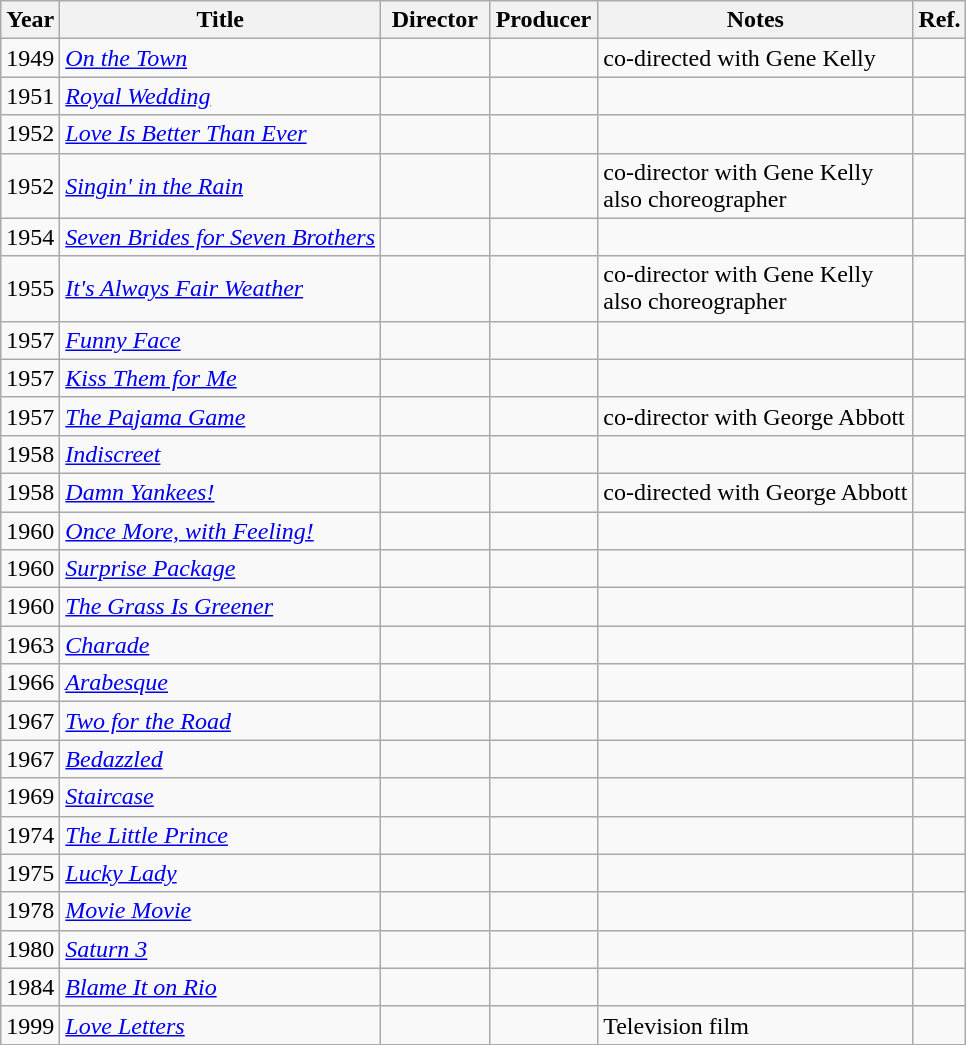<table class="wikitable">
<tr>
<th>Year</th>
<th>Title</th>
<th width=65>Director</th>
<th width=65>Producer</th>
<th>Notes</th>
<th>Ref.</th>
</tr>
<tr>
<td>1949</td>
<td><em><a href='#'>On the Town</a></em></td>
<td></td>
<td></td>
<td>co-directed with Gene Kelly</td>
<td></td>
</tr>
<tr>
<td>1951</td>
<td><em><a href='#'>Royal Wedding</a></em></td>
<td></td>
<td></td>
<td></td>
<td></td>
</tr>
<tr>
<td>1952</td>
<td><em><a href='#'>Love Is Better Than Ever</a></em></td>
<td></td>
<td></td>
<td></td>
<td></td>
</tr>
<tr>
<td>1952</td>
<td><em><a href='#'>Singin' in the Rain</a></em></td>
<td></td>
<td></td>
<td>co-director with Gene Kelly <br> also choreographer</td>
<td></td>
</tr>
<tr>
<td>1954</td>
<td><em><a href='#'>Seven Brides for Seven Brothers</a></em></td>
<td></td>
<td></td>
<td></td>
<td></td>
</tr>
<tr>
<td>1955</td>
<td><em><a href='#'>It's Always Fair Weather</a></em></td>
<td></td>
<td></td>
<td>co-director with Gene Kelly <br> also choreographer</td>
<td></td>
</tr>
<tr>
<td>1957</td>
<td><em><a href='#'>Funny Face</a></em></td>
<td></td>
<td></td>
<td></td>
<td></td>
</tr>
<tr>
<td>1957</td>
<td><em><a href='#'>Kiss Them for Me</a></em></td>
<td></td>
<td></td>
<td></td>
<td></td>
</tr>
<tr>
<td>1957</td>
<td><em><a href='#'>The Pajama Game</a></em></td>
<td></td>
<td></td>
<td>co-director with George Abbott</td>
<td></td>
</tr>
<tr>
<td>1958</td>
<td><em><a href='#'>Indiscreet</a></em></td>
<td></td>
<td></td>
<td></td>
<td></td>
</tr>
<tr>
<td>1958</td>
<td><em><a href='#'>Damn Yankees!</a></em></td>
<td></td>
<td></td>
<td>co-directed with George Abbott</td>
<td></td>
</tr>
<tr>
<td>1960</td>
<td><em><a href='#'>Once More, with Feeling!</a></em></td>
<td></td>
<td></td>
<td></td>
<td></td>
</tr>
<tr>
<td>1960</td>
<td><em><a href='#'>Surprise Package</a></em></td>
<td></td>
<td></td>
<td></td>
<td></td>
</tr>
<tr>
<td>1960</td>
<td><em><a href='#'>The Grass Is Greener</a></em></td>
<td></td>
<td></td>
<td></td>
<td></td>
</tr>
<tr>
<td>1963</td>
<td><em><a href='#'>Charade</a></em></td>
<td></td>
<td></td>
<td></td>
<td></td>
</tr>
<tr>
<td>1966</td>
<td><em><a href='#'>Arabesque</a></em></td>
<td></td>
<td></td>
<td></td>
<td></td>
</tr>
<tr>
<td>1967</td>
<td><em><a href='#'>Two for the Road</a></em></td>
<td></td>
<td></td>
<td></td>
<td></td>
</tr>
<tr>
<td>1967</td>
<td><em><a href='#'>Bedazzled</a></em></td>
<td></td>
<td></td>
<td></td>
<td></td>
</tr>
<tr>
<td>1969</td>
<td><em><a href='#'>Staircase</a></em></td>
<td></td>
<td></td>
<td></td>
<td></td>
</tr>
<tr>
<td>1974</td>
<td><em><a href='#'>The Little Prince</a></em></td>
<td></td>
<td></td>
<td></td>
<td></td>
</tr>
<tr>
<td>1975</td>
<td><em><a href='#'>Lucky Lady</a></em></td>
<td></td>
<td></td>
<td></td>
<td></td>
</tr>
<tr>
<td>1978</td>
<td><em><a href='#'>Movie Movie</a></em></td>
<td></td>
<td></td>
<td></td>
<td></td>
</tr>
<tr>
<td>1980</td>
<td><em><a href='#'>Saturn 3</a></em></td>
<td></td>
<td></td>
<td></td>
<td></td>
</tr>
<tr>
<td>1984</td>
<td><em><a href='#'>Blame It on Rio</a></em></td>
<td></td>
<td></td>
<td></td>
<td></td>
</tr>
<tr>
<td>1999</td>
<td><em><a href='#'>Love Letters</a></em></td>
<td></td>
<td></td>
<td>Television film</td>
<td></td>
</tr>
<tr>
</tr>
</table>
